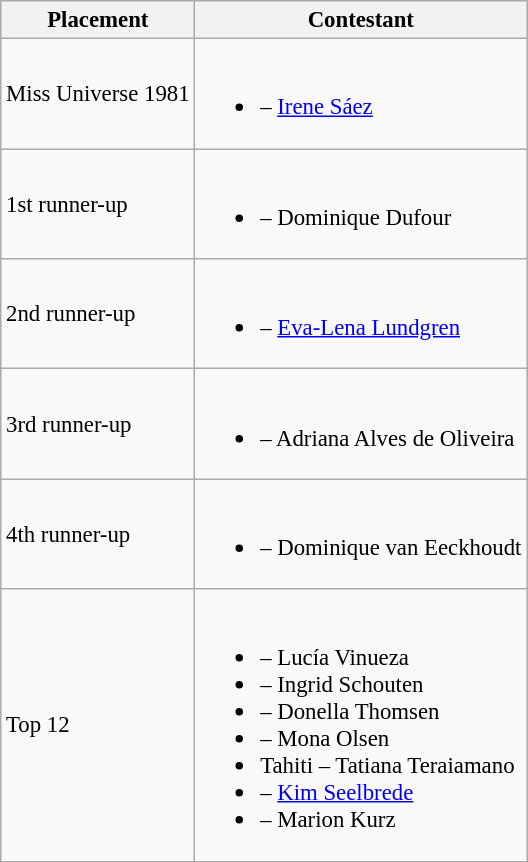<table class="wikitable sortable" style="font-size:95%;">
<tr>
<th>Placement</th>
<th>Contestant</th>
</tr>
<tr>
<td>Miss Universe 1981</td>
<td><br><ul><li> – <a href='#'>Irene Sáez</a></li></ul></td>
</tr>
<tr>
<td>1st runner-up</td>
<td><br><ul><li> – Dominique Dufour</li></ul></td>
</tr>
<tr>
<td>2nd runner-up</td>
<td><br><ul><li> – <a href='#'>Eva-Lena Lundgren</a></li></ul></td>
</tr>
<tr>
<td>3rd runner-up</td>
<td><br><ul><li> – Adriana Alves de Oliveira</li></ul></td>
</tr>
<tr>
<td>4th runner-up</td>
<td><br><ul><li> – Dominique van Eeckhoudt</li></ul></td>
</tr>
<tr>
<td>Top 12</td>
<td><br><ul><li> – Lucía Vinueza</li><li> – Ingrid Schouten</li><li> – Donella Thomsen</li><li> – Mona Olsen</li><li> Tahiti – Tatiana Teraiamano</li><li> – <a href='#'>Kim Seelbrede</a></li><li> – Marion Kurz</li></ul></td>
</tr>
</table>
